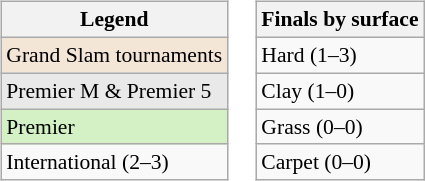<table>
<tr valign=top>
<td><br><table class=wikitable style="font-size:90%">
<tr>
<th>Legend</th>
</tr>
<tr style="background:#f3e6d7;">
<td>Grand Slam tournaments</td>
</tr>
<tr style="background:#e9e9e9;">
<td>Premier M & Premier 5</td>
</tr>
<tr style="background:#d4f1c5;">
<td>Premier</td>
</tr>
<tr>
<td>International (2–3)</td>
</tr>
</table>
</td>
<td><br><table class=wikitable style="font-size:90%">
<tr>
<th>Finals by surface</th>
</tr>
<tr>
<td>Hard (1–3)</td>
</tr>
<tr>
<td>Clay (1–0)</td>
</tr>
<tr>
<td>Grass (0–0)</td>
</tr>
<tr>
<td>Carpet (0–0)</td>
</tr>
</table>
</td>
</tr>
</table>
